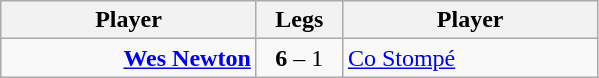<table class=wikitable style="text-align:center">
<tr>
<th width=163>Player</th>
<th width=50>Legs</th>
<th width=163>Player</th>
</tr>
<tr align=left>
<td align=right><strong><a href='#'>Wes Newton</a></strong> </td>
<td align=center><strong>6</strong> – 1</td>
<td> <a href='#'>Co Stompé</a></td>
</tr>
</table>
